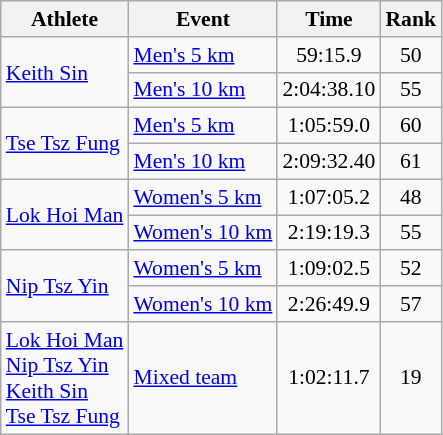<table class="wikitable" style="font-size:90%;">
<tr>
<th>Athlete</th>
<th>Event</th>
<th>Time</th>
<th>Rank</th>
</tr>
<tr align=center>
<td align=left rowspan=2><a href='#'>Keith Sin</a></td>
<td align=left><a href='#'>Men's 5 km</a></td>
<td>59:15.9</td>
<td>50</td>
</tr>
<tr align=center>
<td align=left><a href='#'>Men's 10 km</a></td>
<td>2:04:38.10</td>
<td>55</td>
</tr>
<tr align=center>
<td align=left rowspan=2><a href='#'>Tse Tsz Fung</a></td>
<td align=left><a href='#'>Men's 5 km</a></td>
<td>1:05:59.0</td>
<td>60</td>
</tr>
<tr align=center>
<td align=left><a href='#'>Men's 10 km</a></td>
<td>2:09:32.40</td>
<td>61</td>
</tr>
<tr align=center>
<td align=left rowspan=2><a href='#'>Lok Hoi Man</a></td>
<td align=left><a href='#'>Women's 5 km</a></td>
<td>1:07:05.2</td>
<td>48</td>
</tr>
<tr align=center>
<td align=left><a href='#'>Women's 10 km</a></td>
<td>2:19:19.3</td>
<td>55</td>
</tr>
<tr align=center>
<td align=left rowspan=2><a href='#'>Nip Tsz Yin</a></td>
<td align=left><a href='#'>Women's 5 km</a></td>
<td>1:09:02.5</td>
<td>52</td>
</tr>
<tr align=center>
<td align=left><a href='#'>Women's 10 km</a></td>
<td>2:26:49.9</td>
<td>57</td>
</tr>
<tr align=center>
<td align=left><a href='#'>Lok Hoi Man</a><br><a href='#'>Nip Tsz Yin</a><br><a href='#'>Keith Sin</a><br><a href='#'>Tse Tsz Fung</a></td>
<td align=left><a href='#'>Mixed team</a></td>
<td>1:02:11.7</td>
<td>19</td>
</tr>
</table>
